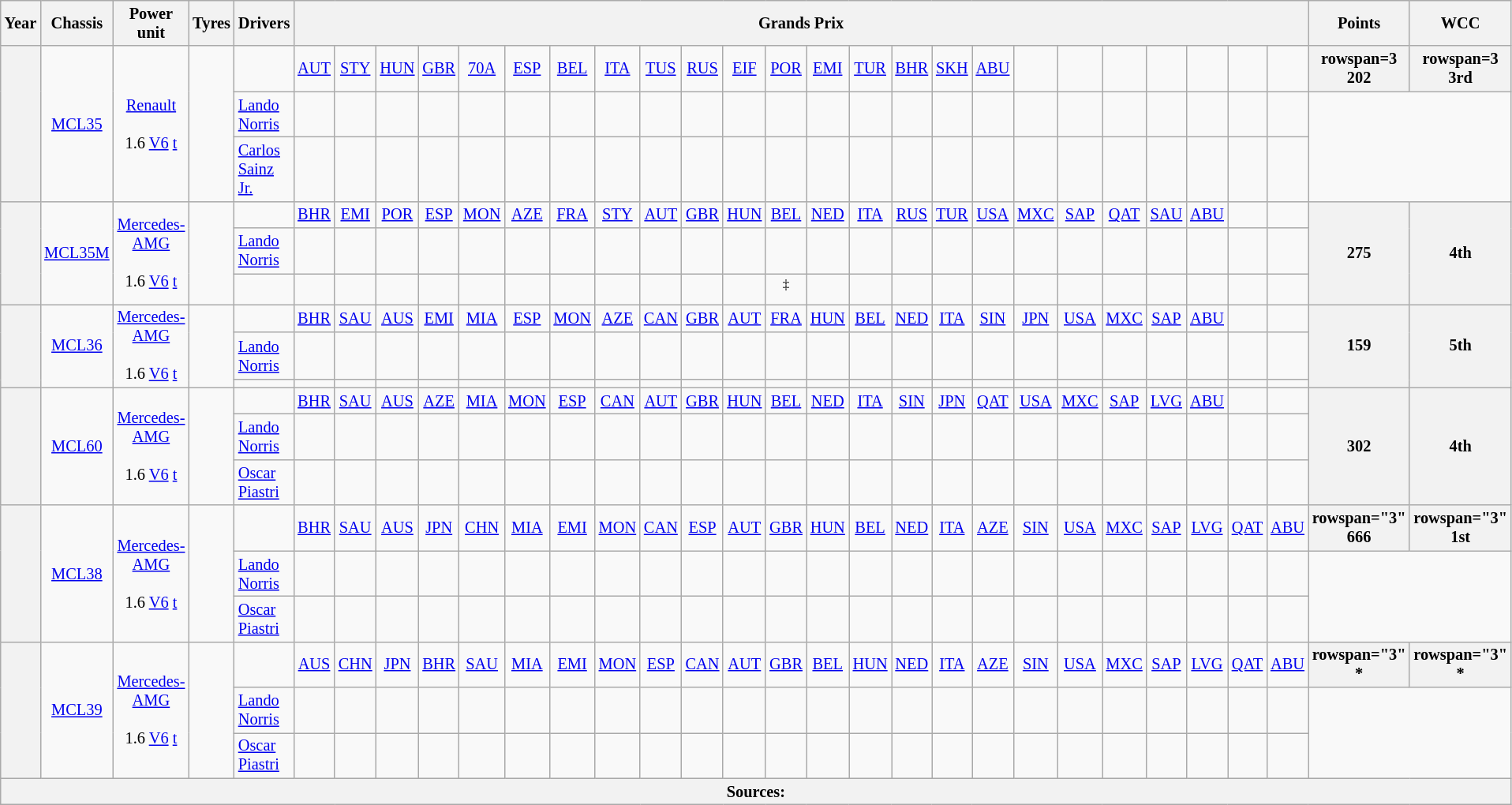<table class="wikitable" style="text-align:center; font-size:85%">
<tr>
<th>Year</th>
<th>Chassis</th>
<th>Power unit</th>
<th>Tyres</th>
<th>Drivers</th>
<th colspan=24>Grands Prix</th>
<th>Points</th>
<th>WCC</th>
</tr>
<tr>
<th rowspan=3></th>
<td rowspan=3><a href='#'>MCL35</a></td>
<td rowspan=3><a href='#'>Renault</a><br><br>1.6 <a href='#'>V6</a> <a href='#'>t</a></td>
<td rowspan=3></td>
<td></td>
<td><a href='#'>AUT</a></td>
<td><a href='#'>STY</a></td>
<td><a href='#'>HUN</a></td>
<td><a href='#'>GBR</a></td>
<td><a href='#'>70A</a></td>
<td><a href='#'>ESP</a></td>
<td><a href='#'>BEL</a></td>
<td><a href='#'>ITA</a></td>
<td><a href='#'>TUS</a></td>
<td><a href='#'>RUS</a></td>
<td><a href='#'>EIF</a></td>
<td><a href='#'>POR</a></td>
<td><a href='#'>EMI</a></td>
<td><a href='#'>TUR</a></td>
<td><a href='#'>BHR</a></td>
<td><a href='#'>SKH</a></td>
<td><a href='#'>ABU</a></td>
<td></td>
<td></td>
<td></td>
<td></td>
<td></td>
<td></td>
<td></td>
<th>rowspan=3  202</th>
<th>rowspan=3  3rd</th>
</tr>
<tr>
<td align=left> <a href='#'>Lando Norris</a></td>
<td></td>
<td></td>
<td></td>
<td></td>
<td></td>
<td></td>
<td></td>
<td></td>
<td></td>
<td></td>
<td></td>
<td></td>
<td></td>
<td></td>
<td></td>
<td></td>
<td></td>
<td></td>
<td></td>
<td></td>
<td></td>
<td></td>
<td></td>
<td></td>
</tr>
<tr>
<td align=left> <a href='#'>Carlos Sainz Jr.</a></td>
<td></td>
<td></td>
<td></td>
<td></td>
<td></td>
<td></td>
<td></td>
<td></td>
<td></td>
<td></td>
<td></td>
<td></td>
<td></td>
<td></td>
<td></td>
<td></td>
<td></td>
<td></td>
<td></td>
<td></td>
<td></td>
<td></td>
<td></td>
<td></td>
</tr>
<tr>
<th rowspan=3></th>
<td rowspan=3><a href='#'>MCL35M</a></td>
<td rowspan=3><a href='#'>Mercedes-AMG</a><br><br>1.6 <a href='#'>V6</a> <a href='#'>t</a></td>
<td rowspan=3></td>
<td></td>
<td><a href='#'>BHR</a></td>
<td><a href='#'>EMI</a></td>
<td><a href='#'>POR</a></td>
<td><a href='#'>ESP</a></td>
<td><a href='#'>MON</a></td>
<td><a href='#'>AZE</a></td>
<td><a href='#'>FRA</a></td>
<td><a href='#'>STY</a></td>
<td><a href='#'>AUT</a></td>
<td><a href='#'>GBR</a></td>
<td><a href='#'>HUN</a></td>
<td><a href='#'>BEL</a></td>
<td><a href='#'>NED</a></td>
<td><a href='#'>ITA</a></td>
<td><a href='#'>RUS</a></td>
<td><a href='#'>TUR</a></td>
<td><a href='#'>USA</a></td>
<td><a href='#'>MXC</a></td>
<td><a href='#'>SAP</a></td>
<td><a href='#'>QAT</a></td>
<td><a href='#'>SAU</a></td>
<td><a href='#'>ABU</a></td>
<td></td>
<td></td>
<th rowspan=3>275</th>
<th rowspan=3>4th</th>
</tr>
<tr>
<td align="left"> <a href='#'>Lando Norris</a></td>
<td></td>
<td></td>
<td></td>
<td></td>
<td></td>
<td></td>
<td></td>
<td></td>
<td></td>
<td></td>
<td></td>
<td></td>
<td></td>
<td></td>
<td></td>
<td></td>
<td></td>
<td></td>
<td></td>
<td></td>
<td></td>
<td></td>
<td></td>
<td></td>
</tr>
<tr>
<td align=left></td>
<td></td>
<td></td>
<td></td>
<td></td>
<td></td>
<td></td>
<td></td>
<td></td>
<td></td>
<td></td>
<td></td>
<td><sup>‡</sup></td>
<td></td>
<td></td>
<td></td>
<td></td>
<td></td>
<td></td>
<td></td>
<td></td>
<td></td>
<td></td>
<td></td>
<td></td>
</tr>
<tr>
<th rowspan=3></th>
<td rowspan=3><a href='#'>MCL36</a></td>
<td rowspan=3><a href='#'>Mercedes-AMG</a><br><br>1.6 <a href='#'>V6</a> <a href='#'>t</a></td>
<td rowspan=3></td>
<td></td>
<td><a href='#'>BHR</a></td>
<td><a href='#'>SAU</a></td>
<td><a href='#'>AUS</a></td>
<td><a href='#'>EMI</a></td>
<td><a href='#'>MIA</a></td>
<td><a href='#'>ESP</a></td>
<td><a href='#'>MON</a></td>
<td><a href='#'>AZE</a></td>
<td><a href='#'>CAN</a></td>
<td><a href='#'>GBR</a></td>
<td><a href='#'>AUT</a></td>
<td><a href='#'>FRA</a></td>
<td><a href='#'>HUN</a></td>
<td><a href='#'>BEL</a></td>
<td><a href='#'>NED</a></td>
<td><a href='#'>ITA</a></td>
<td><a href='#'>SIN</a></td>
<td><a href='#'>JPN</a></td>
<td><a href='#'>USA</a></td>
<td><a href='#'>MXC</a></td>
<td><a href='#'>SAP</a></td>
<td><a href='#'>ABU</a></td>
<td></td>
<td></td>
<th rowspan="3">159</th>
<th rowspan="3">5th</th>
</tr>
<tr>
<td align="left"> <a href='#'>Lando Norris</a></td>
<td></td>
<td></td>
<td></td>
<td></td>
<td></td>
<td></td>
<td></td>
<td></td>
<td></td>
<td></td>
<td></td>
<td></td>
<td></td>
<td></td>
<td></td>
<td></td>
<td></td>
<td></td>
<td></td>
<td></td>
<td></td>
<td></td>
<td></td>
<td></td>
</tr>
<tr>
<td align=left></td>
<td></td>
<td></td>
<td></td>
<td></td>
<td></td>
<td></td>
<td></td>
<td></td>
<td></td>
<td></td>
<td></td>
<td></td>
<td></td>
<td></td>
<td></td>
<td></td>
<td></td>
<td></td>
<td></td>
<td></td>
<td></td>
<td></td>
<td></td>
<td></td>
</tr>
<tr>
<th rowspan="3"></th>
<td rowspan="3"><a href='#'>MCL60</a></td>
<td rowspan="3"><a href='#'>Mercedes-AMG</a><br><br>1.6 <a href='#'>V6</a> <a href='#'>t</a></td>
<td rowspan="3"></td>
<td></td>
<td><a href='#'>BHR</a></td>
<td><a href='#'>SAU</a></td>
<td><a href='#'>AUS</a></td>
<td><a href='#'>AZE</a></td>
<td><a href='#'>MIA</a></td>
<td><a href='#'>MON</a></td>
<td><a href='#'>ESP</a></td>
<td><a href='#'>CAN</a></td>
<td><a href='#'>AUT</a></td>
<td><a href='#'>GBR</a></td>
<td><a href='#'>HUN</a></td>
<td><a href='#'>BEL</a></td>
<td><a href='#'>NED</a></td>
<td><a href='#'>ITA</a></td>
<td><a href='#'>SIN</a></td>
<td><a href='#'>JPN</a></td>
<td><a href='#'>QAT</a></td>
<td><a href='#'>USA</a></td>
<td><a href='#'>MXC</a></td>
<td><a href='#'>SAP</a></td>
<td><a href='#'>LVG</a></td>
<td><a href='#'>ABU</a></td>
<td></td>
<td></td>
<th rowspan="3">302</th>
<th rowspan="3">4th</th>
</tr>
<tr>
<td align="left"> <a href='#'>Lando Norris</a></td>
<td></td>
<td></td>
<td></td>
<td></td>
<td></td>
<td></td>
<td></td>
<td></td>
<td></td>
<td></td>
<td></td>
<td></td>
<td></td>
<td></td>
<td></td>
<td></td>
<td></td>
<td></td>
<td></td>
<td></td>
<td></td>
<td></td>
<td></td>
<td></td>
</tr>
<tr>
<td align=left> <a href='#'>Oscar Piastri</a></td>
<td></td>
<td></td>
<td></td>
<td></td>
<td></td>
<td></td>
<td></td>
<td></td>
<td></td>
<td></td>
<td></td>
<td></td>
<td></td>
<td></td>
<td></td>
<td></td>
<td></td>
<td></td>
<td></td>
<td></td>
<td></td>
<td></td>
<td></td>
<td></td>
</tr>
<tr>
<th rowspan="3"></th>
<td rowspan="3"><a href='#'>MCL38</a></td>
<td rowspan="3"><a href='#'>Mercedes-AMG</a><br><br>1.6 <a href='#'>V6</a> <a href='#'>t</a></td>
<td rowspan="3"></td>
<td></td>
<td><a href='#'>BHR</a></td>
<td><a href='#'>SAU</a></td>
<td><a href='#'>AUS</a></td>
<td><a href='#'>JPN</a></td>
<td><a href='#'>CHN</a></td>
<td><a href='#'>MIA</a></td>
<td><a href='#'>EMI</a></td>
<td><a href='#'>MON</a></td>
<td><a href='#'>CAN</a></td>
<td><a href='#'>ESP</a></td>
<td><a href='#'>AUT</a></td>
<td><a href='#'>GBR</a></td>
<td><a href='#'>HUN</a></td>
<td><a href='#'>BEL</a></td>
<td><a href='#'>NED</a></td>
<td><a href='#'>ITA</a></td>
<td><a href='#'>AZE</a></td>
<td><a href='#'>SIN</a></td>
<td><a href='#'>USA</a></td>
<td><a href='#'>MXC</a></td>
<td><a href='#'>SAP</a></td>
<td><a href='#'>LVG</a></td>
<td><a href='#'>QAT</a></td>
<td><a href='#'>ABU</a></td>
<th>rowspan="3"  666</th>
<th>rowspan="3"  1st</th>
</tr>
<tr>
<td align="left"> <a href='#'>Lando Norris</a></td>
<td></td>
<td></td>
<td></td>
<td></td>
<td></td>
<td></td>
<td></td>
<td></td>
<td></td>
<td></td>
<td></td>
<td></td>
<td></td>
<td></td>
<td></td>
<td></td>
<td></td>
<td></td>
<td></td>
<td></td>
<td></td>
<td></td>
<td></td>
<td></td>
</tr>
<tr>
<td align=left> <a href='#'>Oscar Piastri</a></td>
<td></td>
<td></td>
<td></td>
<td></td>
<td></td>
<td></td>
<td></td>
<td></td>
<td></td>
<td></td>
<td></td>
<td></td>
<td></td>
<td></td>
<td></td>
<td></td>
<td></td>
<td></td>
<td></td>
<td></td>
<td></td>
<td></td>
<td></td>
<td></td>
</tr>
<tr>
<th rowspan="3"></th>
<td rowspan="3"><a href='#'>MCL39</a></td>
<td rowspan="3"><a href='#'>Mercedes-AMG</a><br><br>1.6 <a href='#'>V6</a> <a href='#'>t</a></td>
<td rowspan="3"></td>
<td></td>
<td><a href='#'>AUS</a></td>
<td><a href='#'>CHN</a></td>
<td><a href='#'>JPN</a></td>
<td><a href='#'>BHR</a></td>
<td><a href='#'>SAU</a></td>
<td><a href='#'>MIA</a></td>
<td><a href='#'>EMI</a></td>
<td><a href='#'>MON</a></td>
<td><a href='#'>ESP</a></td>
<td><a href='#'>CAN</a></td>
<td><a href='#'>AUT</a></td>
<td><a href='#'>GBR</a></td>
<td><a href='#'>BEL</a></td>
<td><a href='#'>HUN</a></td>
<td><a href='#'>NED</a></td>
<td><a href='#'>ITA</a></td>
<td><a href='#'>AZE</a></td>
<td><a href='#'>SIN</a></td>
<td><a href='#'>USA</a></td>
<td><a href='#'>MXC</a></td>
<td><a href='#'>SAP</a></td>
<td><a href='#'>LVG</a></td>
<td><a href='#'>QAT</a></td>
<td><a href='#'>ABU</a></td>
<th>rowspan="3" *</th>
<th>rowspan="3" *</th>
</tr>
<tr>
<td align=left> <a href='#'>Lando Norris</a></td>
<td></td>
<td></td>
<td></td>
<td></td>
<td></td>
<td></td>
<td></td>
<td></td>
<td></td>
<td></td>
<td></td>
<td></td>
<td></td>
<td></td>
<td></td>
<td></td>
<td></td>
<td></td>
<td></td>
<td></td>
<td></td>
<td></td>
<td></td>
<td></td>
</tr>
<tr>
<td align=left> <a href='#'>Oscar Piastri</a></td>
<td></td>
<td></td>
<td></td>
<td></td>
<td></td>
<td></td>
<td></td>
<td></td>
<td></td>
<td></td>
<td></td>
<td></td>
<td></td>
<td></td>
<td></td>
<td></td>
<td></td>
<td></td>
<td></td>
<td></td>
<td></td>
<td></td>
<td></td>
<td></td>
</tr>
<tr>
<th colspan="31">Sources:</th>
</tr>
</table>
